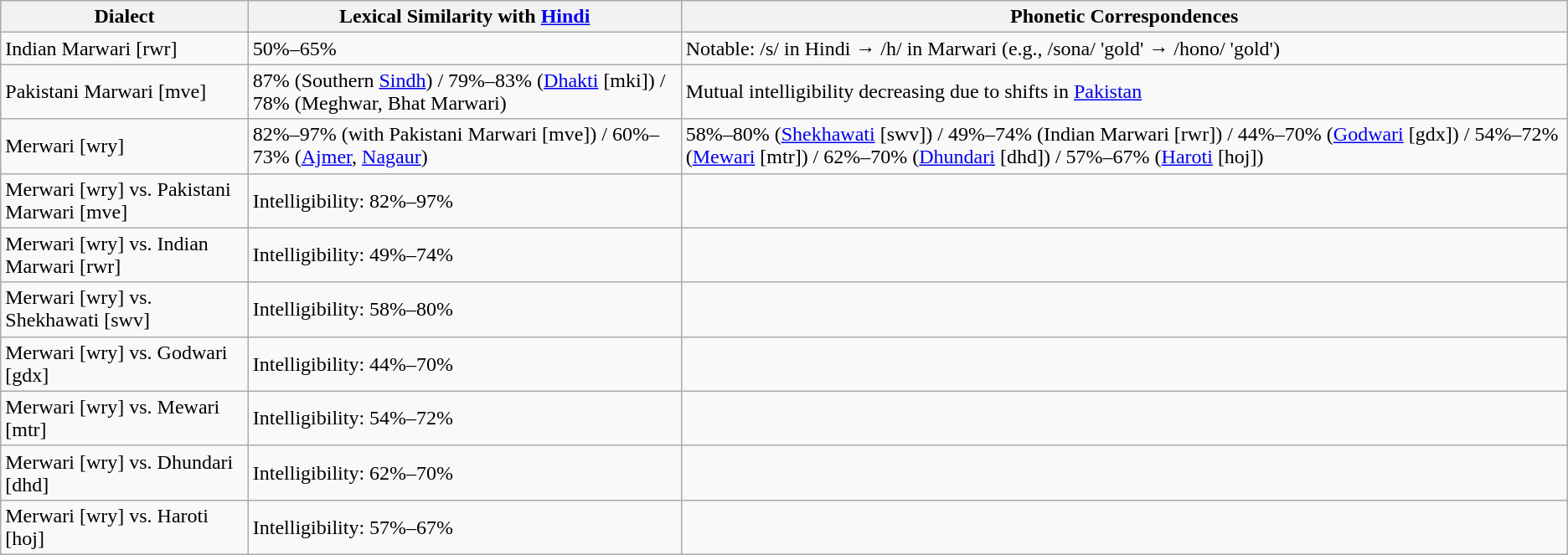<table class="wikitable">
<tr>
<th>Dialect</th>
<th>Lexical Similarity with <a href='#'>Hindi</a></th>
<th>Phonetic Correspondences</th>
</tr>
<tr>
<td>Indian Marwari [rwr]</td>
<td>50%–65%</td>
<td>Notable: /s/ in Hindi → /h/ in Marwari (e.g., /sona/ 'gold' → /hono/ 'gold')</td>
</tr>
<tr>
<td>Pakistani Marwari [mve]</td>
<td>87% (Southern <a href='#'>Sindh</a>) / 79%–83% (<a href='#'>Dhakti</a> [mki]) / 78% (Meghwar, Bhat Marwari)</td>
<td>Mutual intelligibility decreasing due to shifts in <a href='#'>Pakistan</a></td>
</tr>
<tr>
<td>Merwari [wry]</td>
<td>82%–97% (with Pakistani Marwari [mve]) / 60%–73% (<a href='#'>Ajmer</a>, <a href='#'>Nagaur</a>)</td>
<td>58%–80% (<a href='#'>Shekhawati</a> [swv]) / 49%–74% (Indian Marwari [rwr]) / 44%–70% (<a href='#'>Godwari</a> [gdx]) / 54%–72% (<a href='#'>Mewari</a> [mtr]) / 62%–70% (<a href='#'>Dhundari</a> [dhd]) / 57%–67% (<a href='#'>Haroti</a> [hoj])</td>
</tr>
<tr>
<td>Merwari [wry] vs. Pakistani Marwari [mve]</td>
<td>Intelligibility: 82%–97%</td>
<td></td>
</tr>
<tr>
<td>Merwari [wry] vs. Indian Marwari [rwr]</td>
<td>Intelligibility: 49%–74%</td>
<td></td>
</tr>
<tr>
<td>Merwari [wry] vs. Shekhawati [swv]</td>
<td>Intelligibility: 58%–80%</td>
<td></td>
</tr>
<tr>
<td>Merwari [wry] vs. Godwari [gdx]</td>
<td>Intelligibility: 44%–70%</td>
<td></td>
</tr>
<tr>
<td>Merwari [wry] vs. Mewari [mtr]</td>
<td>Intelligibility: 54%–72%</td>
<td></td>
</tr>
<tr>
<td>Merwari [wry] vs. Dhundari [dhd]</td>
<td>Intelligibility: 62%–70%</td>
<td></td>
</tr>
<tr>
<td>Merwari [wry] vs. Haroti [hoj]</td>
<td>Intelligibility: 57%–67%</td>
<td></td>
</tr>
</table>
